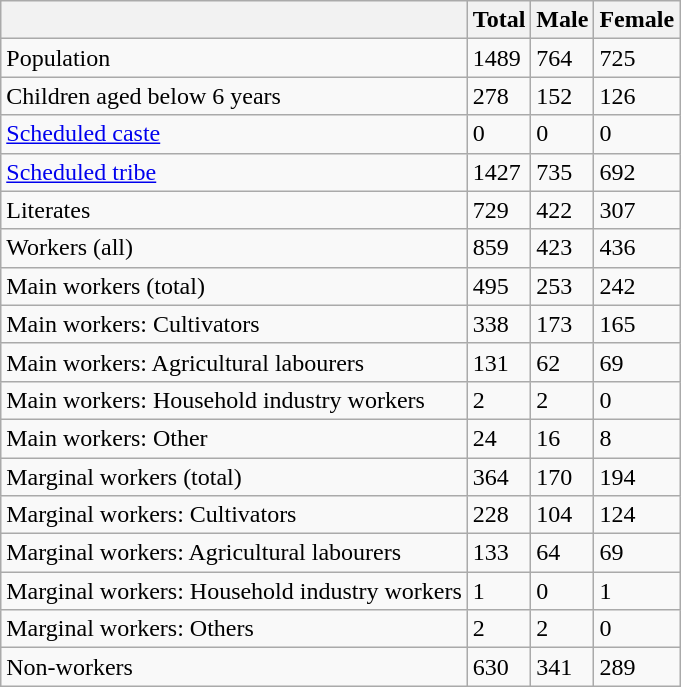<table class="wikitable sortable">
<tr>
<th></th>
<th>Total</th>
<th>Male</th>
<th>Female</th>
</tr>
<tr>
<td>Population</td>
<td>1489</td>
<td>764</td>
<td>725</td>
</tr>
<tr>
<td>Children aged below 6 years</td>
<td>278</td>
<td>152</td>
<td>126</td>
</tr>
<tr>
<td><a href='#'>Scheduled caste</a></td>
<td>0</td>
<td>0</td>
<td>0</td>
</tr>
<tr>
<td><a href='#'>Scheduled tribe</a></td>
<td>1427</td>
<td>735</td>
<td>692</td>
</tr>
<tr>
<td>Literates</td>
<td>729</td>
<td>422</td>
<td>307</td>
</tr>
<tr>
<td>Workers (all)</td>
<td>859</td>
<td>423</td>
<td>436</td>
</tr>
<tr>
<td>Main workers (total)</td>
<td>495</td>
<td>253</td>
<td>242</td>
</tr>
<tr>
<td>Main workers: Cultivators</td>
<td>338</td>
<td>173</td>
<td>165</td>
</tr>
<tr>
<td>Main workers: Agricultural labourers</td>
<td>131</td>
<td>62</td>
<td>69</td>
</tr>
<tr>
<td>Main workers: Household industry workers</td>
<td>2</td>
<td>2</td>
<td>0</td>
</tr>
<tr>
<td>Main workers: Other</td>
<td>24</td>
<td>16</td>
<td>8</td>
</tr>
<tr>
<td>Marginal workers (total)</td>
<td>364</td>
<td>170</td>
<td>194</td>
</tr>
<tr>
<td>Marginal workers: Cultivators</td>
<td>228</td>
<td>104</td>
<td>124</td>
</tr>
<tr>
<td>Marginal workers: Agricultural labourers</td>
<td>133</td>
<td>64</td>
<td>69</td>
</tr>
<tr>
<td>Marginal workers: Household industry workers</td>
<td>1</td>
<td>0</td>
<td>1</td>
</tr>
<tr>
<td>Marginal workers: Others</td>
<td>2</td>
<td>2</td>
<td>0</td>
</tr>
<tr>
<td>Non-workers</td>
<td>630</td>
<td>341</td>
<td>289</td>
</tr>
</table>
